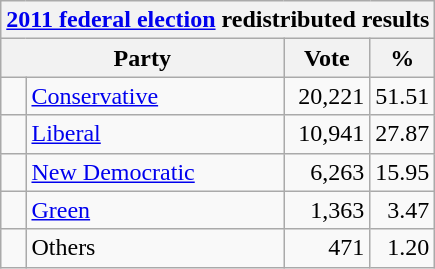<table class="wikitable">
<tr>
<th colspan="4"><a href='#'>2011 federal election</a> redistributed results</th>
</tr>
<tr>
<th bgcolor="#DDDDFF" width="130px" colspan="2">Party</th>
<th bgcolor="#DDDDFF" width="50px">Vote</th>
<th bgcolor="#DDDDFF" width="30px">%</th>
</tr>
<tr>
<td> </td>
<td><a href='#'>Conservative</a></td>
<td align=right>20,221</td>
<td align=right>51.51</td>
</tr>
<tr>
<td> </td>
<td><a href='#'>Liberal</a></td>
<td align=right>10,941</td>
<td align=right>27.87</td>
</tr>
<tr>
<td> </td>
<td><a href='#'>New Democratic</a></td>
<td align=right>6,263</td>
<td align=right>15.95</td>
</tr>
<tr>
<td> </td>
<td><a href='#'>Green</a></td>
<td align=right>1,363</td>
<td align=right>3.47</td>
</tr>
<tr>
<td> </td>
<td>Others</td>
<td align=right>471</td>
<td align=right>1.20</td>
</tr>
</table>
